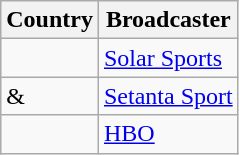<table class="wikitable">
<tr>
<th align=center>Country</th>
<th align=center>Broadcaster</th>
</tr>
<tr>
<td></td>
<td><a href='#'>Solar Sports</a></td>
</tr>
<tr>
<td> & </td>
<td><a href='#'>Setanta Sport</a></td>
</tr>
<tr>
<td></td>
<td><a href='#'>HBO</a></td>
</tr>
</table>
